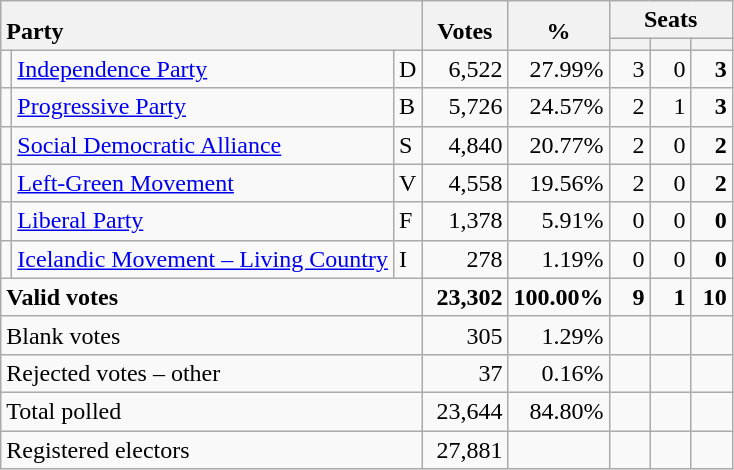<table class="wikitable" border="1" style="text-align:right;">
<tr>
<th style="text-align:left;" valign=bottom rowspan=2 colspan=3>Party</th>
<th align=center valign=bottom rowspan=2 width="50">Votes</th>
<th align=center valign=bottom rowspan=2 width="50">%</th>
<th colspan=3>Seats</th>
</tr>
<tr>
<th align=center valign=bottom width="20"><small></small></th>
<th align=center valign=bottom width="20"><small><a href='#'></a></small></th>
<th align=center valign=bottom width="20"><small></small></th>
</tr>
<tr>
<td></td>
<td align=left><a href='#'>Independence Party</a></td>
<td align=left>D</td>
<td>6,522</td>
<td>27.99%</td>
<td>3</td>
<td>0</td>
<td><strong>3</strong></td>
</tr>
<tr>
<td></td>
<td align=left><a href='#'>Progressive Party</a></td>
<td align=left>B</td>
<td>5,726</td>
<td>24.57%</td>
<td>2</td>
<td>1</td>
<td><strong>3</strong></td>
</tr>
<tr>
<td></td>
<td align=left style="white-space: nowrap;"><a href='#'>Social Democratic Alliance</a></td>
<td align=left>S</td>
<td>4,840</td>
<td>20.77%</td>
<td>2</td>
<td>0</td>
<td><strong>2</strong></td>
</tr>
<tr>
<td></td>
<td align=left><a href='#'>Left-Green Movement</a></td>
<td align=left>V</td>
<td>4,558</td>
<td>19.56%</td>
<td>2</td>
<td>0</td>
<td><strong>2</strong></td>
</tr>
<tr>
<td></td>
<td align=left><a href='#'>Liberal Party</a></td>
<td align=left>F</td>
<td>1,378</td>
<td>5.91%</td>
<td>0</td>
<td>0</td>
<td><strong>0</strong></td>
</tr>
<tr>
<td></td>
<td align=left><a href='#'>Icelandic Movement – Living Country</a></td>
<td align=left>I</td>
<td>278</td>
<td>1.19%</td>
<td>0</td>
<td>0</td>
<td><strong>0</strong></td>
</tr>
<tr style="font-weight:bold">
<td align=left colspan=3>Valid votes</td>
<td>23,302</td>
<td>100.00%</td>
<td>9</td>
<td>1</td>
<td>10</td>
</tr>
<tr>
<td align=left colspan=3>Blank votes</td>
<td>305</td>
<td>1.29%</td>
<td></td>
<td></td>
<td></td>
</tr>
<tr>
<td align=left colspan=3>Rejected votes – other</td>
<td>37</td>
<td>0.16%</td>
<td></td>
<td></td>
<td></td>
</tr>
<tr>
<td align=left colspan=3>Total polled</td>
<td>23,644</td>
<td>84.80%</td>
<td></td>
<td></td>
<td></td>
</tr>
<tr>
<td align=left colspan=3>Registered electors</td>
<td>27,881</td>
<td></td>
<td></td>
<td></td>
<td></td>
</tr>
</table>
